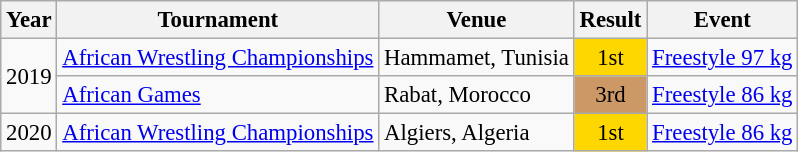<table class="wikitable" style="font-size:95%;">
<tr>
<th>Year</th>
<th>Tournament</th>
<th>Venue</th>
<th>Result</th>
<th>Event</th>
</tr>
<tr>
<td rowspan=2>2019</td>
<td><a href='#'>African Wrestling Championships</a></td>
<td>Hammamet, Tunisia</td>
<td align="center" bgcolor="gold">1st</td>
<td><a href='#'>Freestyle 97 kg</a></td>
</tr>
<tr>
<td><a href='#'>African Games</a></td>
<td>Rabat, Morocco</td>
<td align="center" bgcolor="cc9966">3rd</td>
<td><a href='#'>Freestyle 86 kg</a></td>
</tr>
<tr>
<td>2020</td>
<td><a href='#'>African Wrestling Championships</a></td>
<td>Algiers, Algeria</td>
<td align="center" bgcolor="gold">1st</td>
<td><a href='#'>Freestyle 86 kg</a></td>
</tr>
</table>
